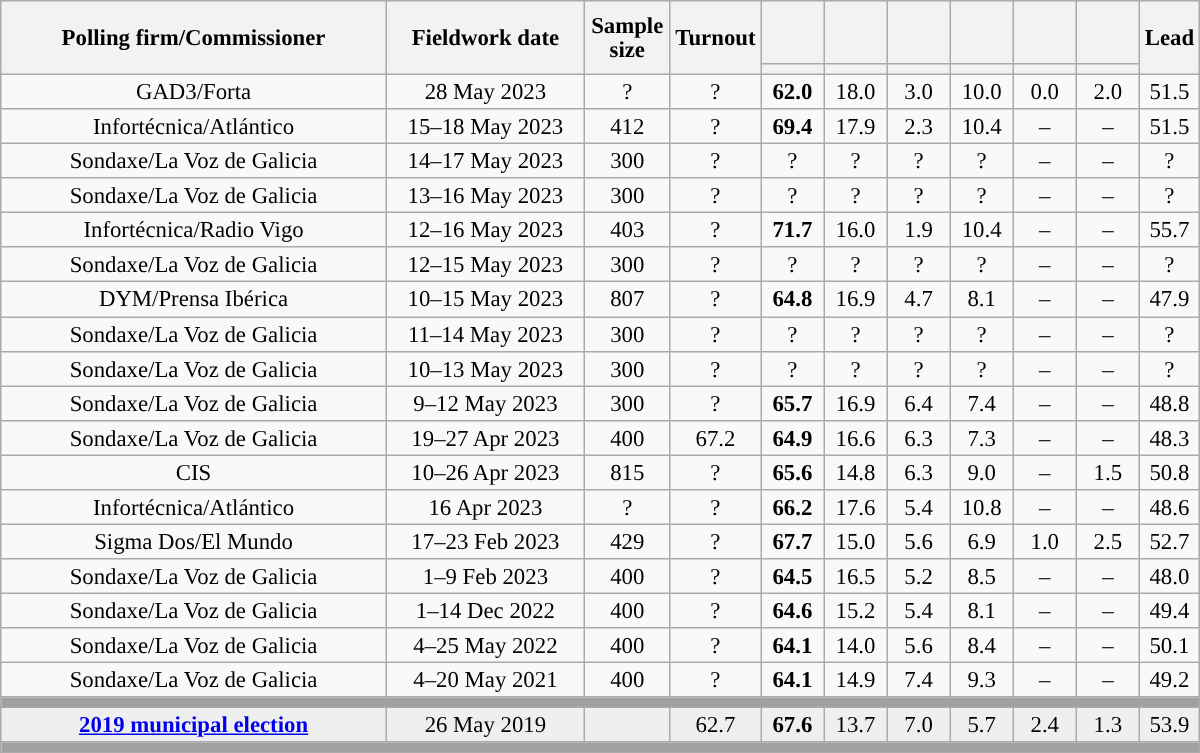<table class="wikitable collapsible collapsed" style="text-align:center; font-size:95%; line-height:16px;">
<tr style="height:42px;">
<th style="width:250px;" rowspan="2">Polling firm/Commissioner</th>
<th style="width:125px;" rowspan="2">Fieldwork date</th>
<th style="width:50px;" rowspan="2">Sample size</th>
<th style="width:45px;" rowspan="2">Turnout</th>
<th style="width:35px;"></th>
<th style="width:35px;"></th>
<th style="width:35px;"></th>
<th style="width:35px;"></th>
<th style="width:35px;"></th>
<th style="width:35px;"></th>
<th style="width:30px;" rowspan="2">Lead</th>
</tr>
<tr>
<th style="color:inherit;background:"></th>
<th style="color:inherit;background:"></th>
<th style="color:inherit;background:"></th>
<th style="color:inherit;background:"></th>
<th style="color:inherit;background:"></th>
<th style="color:inherit;background:"></th>
</tr>
<tr>
<td>GAD3/Forta</td>
<td>28 May 2023</td>
<td>?</td>
<td>?</td>
<td><strong>62.0</strong><br></td>
<td>18.0<br></td>
<td>3.0<br></td>
<td>10.0<br></td>
<td>0.0 <br></td>
<td>2.0 <br></td>
<td style="background:">51.5</td>
</tr>
<tr>
<td>Infortécnica/Atlántico</td>
<td>15–18 May 2023</td>
<td>412</td>
<td>?</td>
<td><strong>69.4</strong><br></td>
<td>17.9<br></td>
<td>2.3<br></td>
<td>10.4<br></td>
<td>–</td>
<td>–</td>
<td style="background:">51.5</td>
</tr>
<tr>
<td>Sondaxe/La Voz de Galicia</td>
<td>14–17 May 2023</td>
<td>300</td>
<td>?</td>
<td>?<br></td>
<td>?<br></td>
<td>?<br></td>
<td>?<br></td>
<td>–</td>
<td>–</td>
<td style="background:">?</td>
</tr>
<tr>
<td>Sondaxe/La Voz de Galicia</td>
<td>13–16 May 2023</td>
<td>300</td>
<td>?</td>
<td>?<br></td>
<td>?<br></td>
<td>?<br></td>
<td>?<br></td>
<td>–</td>
<td>–</td>
<td style="background:">?</td>
</tr>
<tr>
<td>Infortécnica/Radio Vigo</td>
<td>12–16 May 2023</td>
<td>403</td>
<td>?</td>
<td><strong>71.7</strong><br></td>
<td>16.0<br></td>
<td>1.9<br></td>
<td>10.4<br></td>
<td>–</td>
<td>–</td>
<td style="background:">55.7</td>
</tr>
<tr>
<td>Sondaxe/La Voz de Galicia</td>
<td>12–15 May 2023</td>
<td>300</td>
<td>?</td>
<td>?<br></td>
<td>?<br></td>
<td>?<br></td>
<td>?<br></td>
<td>–</td>
<td>–</td>
<td style="background:">?</td>
</tr>
<tr>
<td>DYM/Prensa Ibérica</td>
<td>10–15 May 2023</td>
<td>807</td>
<td>?</td>
<td><strong>64.8</strong><br></td>
<td>16.9<br></td>
<td>4.7<br></td>
<td>8.1<br></td>
<td>–</td>
<td>–</td>
<td style="background:">47.9</td>
</tr>
<tr>
<td>Sondaxe/La Voz de Galicia</td>
<td>11–14 May 2023</td>
<td>300</td>
<td>?</td>
<td>?<br></td>
<td>?<br></td>
<td>?<br></td>
<td>?<br></td>
<td>–</td>
<td>–</td>
<td style="background:">?</td>
</tr>
<tr>
<td>Sondaxe/La Voz de Galicia</td>
<td>10–13 May 2023</td>
<td>300</td>
<td>?</td>
<td>?<br></td>
<td>?<br></td>
<td>?<br></td>
<td>?<br></td>
<td>–</td>
<td>–</td>
<td style="background:">?</td>
</tr>
<tr>
<td>Sondaxe/La Voz de Galicia</td>
<td>9–12 May 2023</td>
<td>300</td>
<td>?</td>
<td><strong>65.7</strong><br></td>
<td>16.9<br></td>
<td>6.4<br></td>
<td>7.4<br></td>
<td>–</td>
<td>–</td>
<td style="background:">48.8</td>
</tr>
<tr>
<td>Sondaxe/La Voz de Galicia</td>
<td>19–27 Apr 2023</td>
<td>400</td>
<td>67.2</td>
<td><strong>64.9</strong><br></td>
<td>16.6<br></td>
<td>6.3<br></td>
<td>7.3<br></td>
<td>–</td>
<td>–</td>
<td style="background:">48.3</td>
</tr>
<tr>
<td>CIS</td>
<td>10–26 Apr 2023</td>
<td>815</td>
<td>?</td>
<td><strong>65.6</strong><br></td>
<td>14.8<br></td>
<td>6.3<br></td>
<td>9.0<br></td>
<td>–</td>
<td>1.5<br></td>
<td style="background:">50.8</td>
</tr>
<tr>
<td>Infortécnica/Atlántico</td>
<td>16 Apr 2023</td>
<td>?</td>
<td>?</td>
<td><strong>66.2</strong><br></td>
<td>17.6<br></td>
<td>5.4<br></td>
<td>10.8<br></td>
<td>–</td>
<td>–</td>
<td style="background:">48.6</td>
</tr>
<tr>
<td>Sigma Dos/El Mundo</td>
<td>17–23 Feb 2023</td>
<td>429</td>
<td>?</td>
<td><strong>67.7</strong><br></td>
<td>15.0<br></td>
<td>5.6<br></td>
<td>6.9<br></td>
<td>1.0<br></td>
<td>2.5<br></td>
<td style="background:">52.7</td>
</tr>
<tr>
<td>Sondaxe/La Voz de Galicia</td>
<td>1–9 Feb 2023</td>
<td>400</td>
<td>?</td>
<td><strong>64.5</strong><br></td>
<td>16.5<br></td>
<td>5.2<br></td>
<td>8.5<br></td>
<td>–</td>
<td>–</td>
<td style="background:">48.0</td>
</tr>
<tr>
<td>Sondaxe/La Voz de Galicia</td>
<td>1–14 Dec 2022</td>
<td>400</td>
<td>?</td>
<td><strong>64.6</strong><br></td>
<td>15.2<br></td>
<td>5.4<br></td>
<td>8.1<br></td>
<td>–</td>
<td>–</td>
<td style="background:">49.4</td>
</tr>
<tr>
<td>Sondaxe/La Voz de Galicia</td>
<td>4–25 May 2022</td>
<td>400</td>
<td>?</td>
<td><strong>64.1</strong><br></td>
<td>14.0<br></td>
<td>5.6<br></td>
<td>8.4<br></td>
<td>–</td>
<td>–</td>
<td style="background:">50.1</td>
</tr>
<tr>
<td>Sondaxe/La Voz de Galicia</td>
<td>4–20 May 2021</td>
<td>400</td>
<td>?</td>
<td><strong>64.1</strong><br></td>
<td>14.9<br></td>
<td>7.4<br></td>
<td>9.3<br></td>
<td>–</td>
<td>–</td>
<td style="background:">49.2</td>
</tr>
<tr>
<td colspan="11" style="background:#A0A0A0"></td>
</tr>
<tr style="background:#EFEFEF;">
<td><strong><a href='#'>2019 municipal election</a></strong></td>
<td>26 May 2019</td>
<td></td>
<td>62.7</td>
<td><strong>67.6</strong><br></td>
<td>13.7<br></td>
<td>7.0<br></td>
<td>5.7<br></td>
<td>2.4<br></td>
<td>1.3<br></td>
<td style="background:">53.9</td>
</tr>
<tr>
<td colspan="11" style="background:#A0A0A0"></td>
</tr>
</table>
